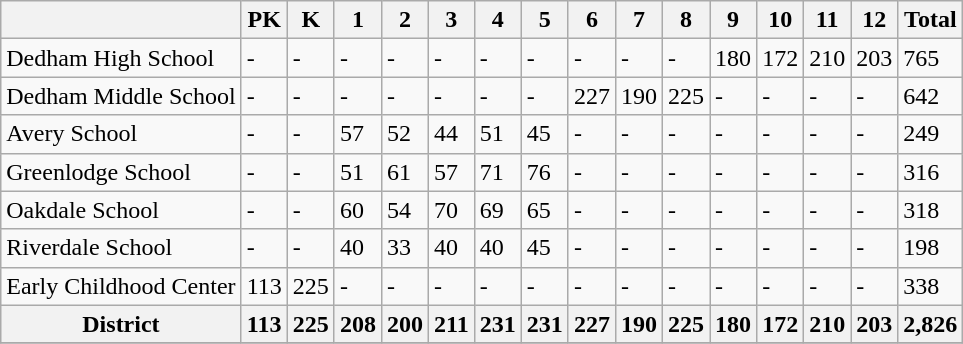<table class="wikitable">
<tr>
<th></th>
<th>PK</th>
<th>K</th>
<th>1</th>
<th>2</th>
<th>3</th>
<th>4</th>
<th>5</th>
<th>6</th>
<th>7</th>
<th>8</th>
<th>9</th>
<th>10</th>
<th>11</th>
<th>12</th>
<th>Total</th>
</tr>
<tr>
<td>Dedham High School</td>
<td>-</td>
<td>-</td>
<td>-</td>
<td>-</td>
<td>-</td>
<td>-</td>
<td>-</td>
<td>-</td>
<td>-</td>
<td>-</td>
<td>180</td>
<td>172</td>
<td>210</td>
<td>203</td>
<td>765</td>
</tr>
<tr>
<td>Dedham Middle School</td>
<td>-</td>
<td>-</td>
<td>-</td>
<td>-</td>
<td>-</td>
<td>-</td>
<td>-</td>
<td>227</td>
<td>190</td>
<td>225</td>
<td>-</td>
<td>-</td>
<td>-</td>
<td>-</td>
<td>642</td>
</tr>
<tr>
<td>Avery School</td>
<td>-</td>
<td>-</td>
<td>57</td>
<td>52</td>
<td>44</td>
<td>51</td>
<td>45</td>
<td>-</td>
<td>-</td>
<td>-</td>
<td>-</td>
<td>-</td>
<td>-</td>
<td>-</td>
<td>249</td>
</tr>
<tr>
<td>Greenlodge School</td>
<td>-</td>
<td>-</td>
<td>51</td>
<td>61</td>
<td>57</td>
<td>71</td>
<td>76</td>
<td>-</td>
<td>-</td>
<td>-</td>
<td>-</td>
<td>-</td>
<td>-</td>
<td>-</td>
<td>316</td>
</tr>
<tr>
<td>Oakdale School</td>
<td>-</td>
<td>-</td>
<td>60</td>
<td>54</td>
<td>70</td>
<td>69</td>
<td>65</td>
<td>-</td>
<td>-</td>
<td>-</td>
<td>-</td>
<td>-</td>
<td>-</td>
<td>-</td>
<td>318</td>
</tr>
<tr>
<td>Riverdale School</td>
<td>-</td>
<td>-</td>
<td>40</td>
<td>33</td>
<td>40</td>
<td>40</td>
<td>45</td>
<td>-</td>
<td>-</td>
<td>-</td>
<td>-</td>
<td>-</td>
<td>-</td>
<td>-</td>
<td>198</td>
</tr>
<tr>
<td>Early Childhood Center</td>
<td>113</td>
<td>225</td>
<td>-</td>
<td>-</td>
<td>-</td>
<td>-</td>
<td>-</td>
<td>-</td>
<td>-</td>
<td>-</td>
<td>-</td>
<td>-</td>
<td>-</td>
<td>-</td>
<td>338</td>
</tr>
<tr style="background:#f0f0f0">
<th>District</th>
<th>113</th>
<th>225</th>
<th>208</th>
<th>200</th>
<th>211</th>
<th>231</th>
<th>231</th>
<th>227</th>
<th>190</th>
<th>225</th>
<th>180</th>
<th>172</th>
<th>210</th>
<th>203</th>
<th>2,826</th>
</tr>
<tr>
</tr>
</table>
